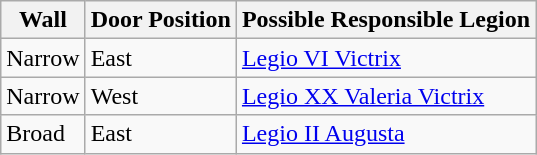<table class="wikitable">
<tr>
<th>Wall</th>
<th>Door Position</th>
<th>Possible Responsible Legion</th>
</tr>
<tr>
<td>Narrow</td>
<td>East</td>
<td><a href='#'>Legio VI Victrix</a></td>
</tr>
<tr>
<td>Narrow</td>
<td>West</td>
<td><a href='#'>Legio XX Valeria Victrix</a></td>
</tr>
<tr>
<td>Broad</td>
<td>East</td>
<td><a href='#'>Legio II Augusta</a></td>
</tr>
</table>
